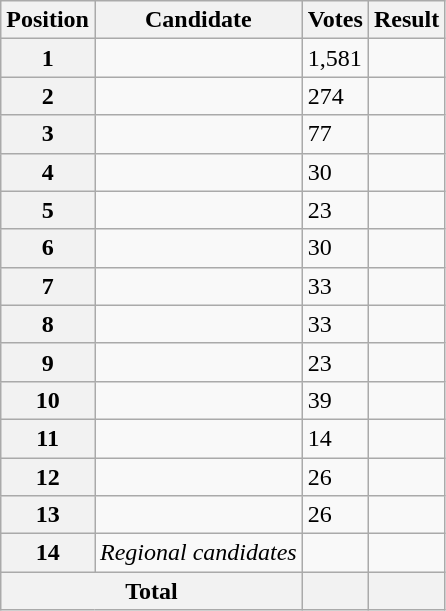<table class="wikitable sortable col3right">
<tr>
<th scope="col">Position</th>
<th scope="col">Candidate</th>
<th scope="col">Votes</th>
<th scope="col">Result</th>
</tr>
<tr>
<th scope="row">1</th>
<td></td>
<td>1,581</td>
<td></td>
</tr>
<tr>
<th scope="row">2</th>
<td></td>
<td>274</td>
<td></td>
</tr>
<tr>
<th scope="row">3</th>
<td></td>
<td>77</td>
<td></td>
</tr>
<tr>
<th scope="row">4</th>
<td></td>
<td>30</td>
<td></td>
</tr>
<tr>
<th scope="row">5</th>
<td></td>
<td>23</td>
<td></td>
</tr>
<tr>
<th scope="row">6</th>
<td></td>
<td>30</td>
<td></td>
</tr>
<tr>
<th scope="row">7</th>
<td></td>
<td>33</td>
<td></td>
</tr>
<tr>
<th scope="row">8</th>
<td></td>
<td>33</td>
<td></td>
</tr>
<tr>
<th scope="row">9</th>
<td></td>
<td>23</td>
<td></td>
</tr>
<tr>
<th scope="row">10</th>
<td></td>
<td>39</td>
<td></td>
</tr>
<tr>
<th scope="row">11</th>
<td></td>
<td>14</td>
<td></td>
</tr>
<tr>
<th scope="row">12</th>
<td></td>
<td>26</td>
<td></td>
</tr>
<tr>
<th scope="row">13</th>
<td></td>
<td>26</td>
<td></td>
</tr>
<tr>
<th scope="row">14</th>
<td><em>Regional candidates</em></td>
<td></td>
<td></td>
</tr>
<tr class="sortbottom">
<th scope="row" colspan="2">Total</th>
<th></th>
<th></th>
</tr>
</table>
